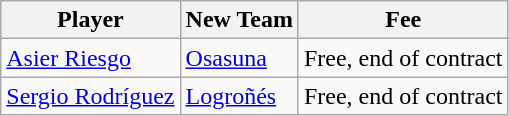<table class=wikitable>
<tr>
<th>Player</th>
<th>New Team</th>
<th>Fee</th>
</tr>
<tr>
<td> <a href='#'>Asier Riesgo</a></td>
<td> <a href='#'>Osasuna</a></td>
<td>Free, end of contract</td>
</tr>
<tr>
<td> <a href='#'>Sergio Rodríguez</a></td>
<td> <a href='#'>Logroñés</a></td>
<td>Free, end of contract</td>
</tr>
</table>
